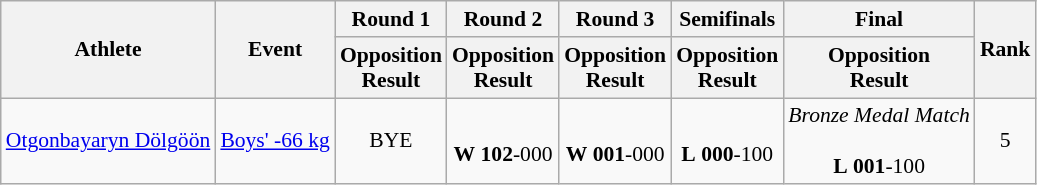<table class="wikitable" border="1" style="font-size:90%">
<tr>
<th rowspan=2>Athlete</th>
<th rowspan=2>Event</th>
<th>Round 1</th>
<th>Round 2</th>
<th>Round 3</th>
<th>Semifinals</th>
<th>Final</th>
<th rowspan=2>Rank</th>
</tr>
<tr>
<th>Opposition<br>Result</th>
<th>Opposition<br>Result</th>
<th>Opposition<br>Result</th>
<th>Opposition<br>Result</th>
<th>Opposition<br>Result</th>
</tr>
<tr>
<td><a href='#'>Otgonbayaryn Dölgöön</a></td>
<td><a href='#'>Boys' -66 kg</a></td>
<td align=center>BYE</td>
<td align=center> <br> <strong>W</strong> <strong>102</strong>-000</td>
<td align=center> <br> <strong>W</strong> <strong>001</strong>-000</td>
<td align=center> <br> <strong>L</strong> <strong>000</strong>-100</td>
<td align=center><em>Bronze Medal Match</em><br> <br> <strong>L</strong> <strong>001</strong>-100</td>
<td align=center>5</td>
</tr>
</table>
